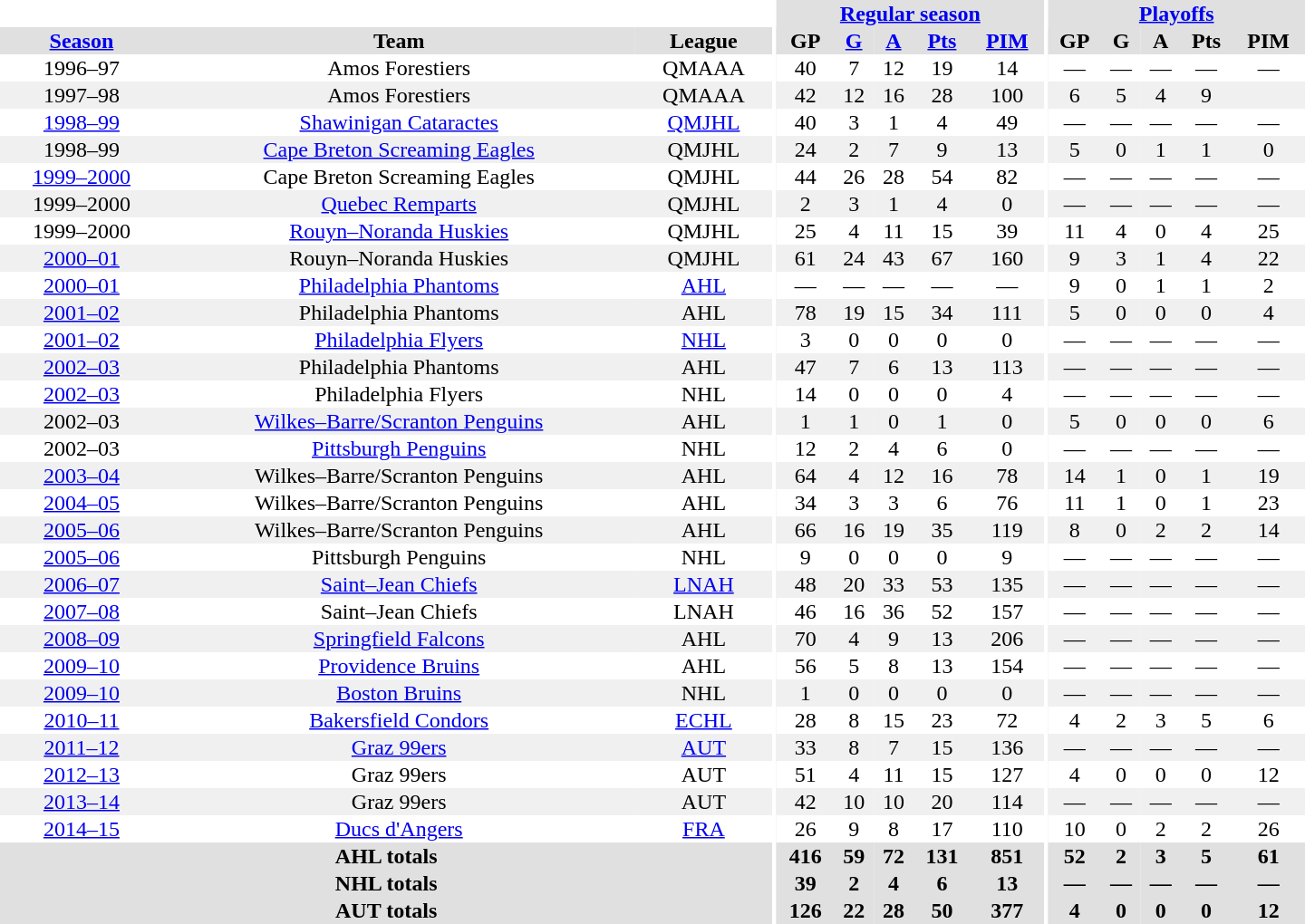<table border="0" cellpadding="1" cellspacing="0" style="text-align:center; width:60em">
<tr bgcolor="#e0e0e0">
<th colspan="3" bgcolor="#ffffff"></th>
<th rowspan="99" bgcolor="#ffffff"></th>
<th colspan="5"><a href='#'>Regular season</a></th>
<th rowspan="99" bgcolor="#ffffff"></th>
<th colspan="5"><a href='#'>Playoffs</a></th>
</tr>
<tr bgcolor="#e0e0e0">
<th><a href='#'>Season</a></th>
<th>Team</th>
<th>League</th>
<th>GP</th>
<th><a href='#'>G</a></th>
<th><a href='#'>A</a></th>
<th><a href='#'>Pts</a></th>
<th><a href='#'>PIM</a></th>
<th>GP</th>
<th>G</th>
<th>A</th>
<th>Pts</th>
<th>PIM</th>
</tr>
<tr>
<td>1996–97</td>
<td>Amos Forestiers</td>
<td>QMAAA</td>
<td>40</td>
<td>7</td>
<td>12</td>
<td>19</td>
<td>14</td>
<td>—</td>
<td>—</td>
<td>—</td>
<td>—</td>
<td>—</td>
</tr>
<tr bgcolor="#f0f0f0">
<td>1997–98</td>
<td>Amos Forestiers</td>
<td>QMAAA</td>
<td>42</td>
<td>12</td>
<td>16</td>
<td>28</td>
<td>100</td>
<td>6</td>
<td>5</td>
<td>4</td>
<td>9</td>
<td></td>
</tr>
<tr>
<td><a href='#'>1998–99</a></td>
<td><a href='#'>Shawinigan Cataractes</a></td>
<td><a href='#'>QMJHL</a></td>
<td>40</td>
<td>3</td>
<td>1</td>
<td>4</td>
<td>49</td>
<td>—</td>
<td>—</td>
<td>—</td>
<td>—</td>
<td>—</td>
</tr>
<tr bgcolor="#f0f0f0">
<td>1998–99</td>
<td><a href='#'>Cape Breton Screaming Eagles</a></td>
<td>QMJHL</td>
<td>24</td>
<td>2</td>
<td>7</td>
<td>9</td>
<td>13</td>
<td>5</td>
<td>0</td>
<td>1</td>
<td>1</td>
<td>0</td>
</tr>
<tr>
<td><a href='#'>1999–2000</a></td>
<td>Cape Breton Screaming Eagles</td>
<td>QMJHL</td>
<td>44</td>
<td>26</td>
<td>28</td>
<td>54</td>
<td>82</td>
<td>—</td>
<td>—</td>
<td>—</td>
<td>—</td>
<td>—</td>
</tr>
<tr bgcolor="#f0f0f0">
<td>1999–2000</td>
<td><a href='#'>Quebec Remparts</a></td>
<td>QMJHL</td>
<td>2</td>
<td>3</td>
<td>1</td>
<td>4</td>
<td>0</td>
<td>—</td>
<td>—</td>
<td>—</td>
<td>—</td>
<td>—</td>
</tr>
<tr>
<td>1999–2000</td>
<td><a href='#'>Rouyn–Noranda Huskies</a></td>
<td>QMJHL</td>
<td>25</td>
<td>4</td>
<td>11</td>
<td>15</td>
<td>39</td>
<td>11</td>
<td>4</td>
<td>0</td>
<td>4</td>
<td>25</td>
</tr>
<tr bgcolor="#f0f0f0">
<td><a href='#'>2000–01</a></td>
<td>Rouyn–Noranda Huskies</td>
<td>QMJHL</td>
<td>61</td>
<td>24</td>
<td>43</td>
<td>67</td>
<td>160</td>
<td>9</td>
<td>3</td>
<td>1</td>
<td>4</td>
<td>22</td>
</tr>
<tr>
<td><a href='#'>2000–01</a></td>
<td><a href='#'>Philadelphia Phantoms</a></td>
<td><a href='#'>AHL</a></td>
<td>—</td>
<td>—</td>
<td>—</td>
<td>—</td>
<td>—</td>
<td>9</td>
<td>0</td>
<td>1</td>
<td>1</td>
<td>2</td>
</tr>
<tr bgcolor="#f0f0f0">
<td><a href='#'>2001–02</a></td>
<td>Philadelphia Phantoms</td>
<td>AHL</td>
<td>78</td>
<td>19</td>
<td>15</td>
<td>34</td>
<td>111</td>
<td>5</td>
<td>0</td>
<td>0</td>
<td>0</td>
<td>4</td>
</tr>
<tr>
<td><a href='#'>2001–02</a></td>
<td><a href='#'>Philadelphia Flyers</a></td>
<td><a href='#'>NHL</a></td>
<td>3</td>
<td>0</td>
<td>0</td>
<td>0</td>
<td>0</td>
<td>—</td>
<td>—</td>
<td>—</td>
<td>—</td>
<td>—</td>
</tr>
<tr bgcolor="#f0f0f0">
<td><a href='#'>2002–03</a></td>
<td>Philadelphia Phantoms</td>
<td>AHL</td>
<td>47</td>
<td>7</td>
<td>6</td>
<td>13</td>
<td>113</td>
<td>—</td>
<td>—</td>
<td>—</td>
<td>—</td>
<td>—</td>
</tr>
<tr>
<td><a href='#'>2002–03</a></td>
<td>Philadelphia Flyers</td>
<td>NHL</td>
<td>14</td>
<td>0</td>
<td>0</td>
<td>0</td>
<td>4</td>
<td>—</td>
<td>—</td>
<td>—</td>
<td>—</td>
<td>—</td>
</tr>
<tr bgcolor="#f0f0f0">
<td>2002–03</td>
<td><a href='#'>Wilkes–Barre/Scranton Penguins</a></td>
<td>AHL</td>
<td>1</td>
<td>1</td>
<td>0</td>
<td>1</td>
<td>0</td>
<td>5</td>
<td>0</td>
<td>0</td>
<td>0</td>
<td>6</td>
</tr>
<tr>
<td>2002–03</td>
<td><a href='#'>Pittsburgh Penguins</a></td>
<td>NHL</td>
<td>12</td>
<td>2</td>
<td>4</td>
<td>6</td>
<td>0</td>
<td>—</td>
<td>—</td>
<td>—</td>
<td>—</td>
<td>—</td>
</tr>
<tr bgcolor="#f0f0f0">
<td><a href='#'>2003–04</a></td>
<td>Wilkes–Barre/Scranton Penguins</td>
<td>AHL</td>
<td>64</td>
<td>4</td>
<td>12</td>
<td>16</td>
<td>78</td>
<td>14</td>
<td>1</td>
<td>0</td>
<td>1</td>
<td>19</td>
</tr>
<tr>
<td><a href='#'>2004–05</a></td>
<td>Wilkes–Barre/Scranton Penguins</td>
<td>AHL</td>
<td>34</td>
<td>3</td>
<td>3</td>
<td>6</td>
<td>76</td>
<td>11</td>
<td>1</td>
<td>0</td>
<td>1</td>
<td>23</td>
</tr>
<tr bgcolor="#f0f0f0">
<td><a href='#'>2005–06</a></td>
<td>Wilkes–Barre/Scranton Penguins</td>
<td>AHL</td>
<td>66</td>
<td>16</td>
<td>19</td>
<td>35</td>
<td>119</td>
<td>8</td>
<td>0</td>
<td>2</td>
<td>2</td>
<td>14</td>
</tr>
<tr>
<td><a href='#'>2005–06</a></td>
<td>Pittsburgh Penguins</td>
<td>NHL</td>
<td>9</td>
<td>0</td>
<td>0</td>
<td>0</td>
<td>9</td>
<td>—</td>
<td>—</td>
<td>—</td>
<td>—</td>
<td>—</td>
</tr>
<tr bgcolor="#f0f0f0">
<td><a href='#'>2006–07</a></td>
<td><a href='#'>Saint–Jean Chiefs</a></td>
<td><a href='#'>LNAH</a></td>
<td>48</td>
<td>20</td>
<td>33</td>
<td>53</td>
<td>135</td>
<td>—</td>
<td>—</td>
<td>—</td>
<td>—</td>
<td>—</td>
</tr>
<tr>
<td><a href='#'>2007–08</a></td>
<td>Saint–Jean Chiefs</td>
<td>LNAH</td>
<td>46</td>
<td>16</td>
<td>36</td>
<td>52</td>
<td>157</td>
<td>—</td>
<td>—</td>
<td>—</td>
<td>—</td>
<td>—</td>
</tr>
<tr bgcolor="#f0f0f0">
<td><a href='#'>2008–09</a></td>
<td><a href='#'>Springfield Falcons</a></td>
<td>AHL</td>
<td>70</td>
<td>4</td>
<td>9</td>
<td>13</td>
<td>206</td>
<td>—</td>
<td>—</td>
<td>—</td>
<td>—</td>
<td>—</td>
</tr>
<tr>
<td><a href='#'>2009–10</a></td>
<td><a href='#'>Providence Bruins</a></td>
<td>AHL</td>
<td>56</td>
<td>5</td>
<td>8</td>
<td>13</td>
<td>154</td>
<td>—</td>
<td>—</td>
<td>—</td>
<td>—</td>
<td>—</td>
</tr>
<tr bgcolor="#f0f0f0">
<td><a href='#'>2009–10</a></td>
<td><a href='#'>Boston Bruins</a></td>
<td>NHL</td>
<td>1</td>
<td>0</td>
<td>0</td>
<td>0</td>
<td>0</td>
<td>—</td>
<td>—</td>
<td>—</td>
<td>—</td>
<td>—</td>
</tr>
<tr>
<td><a href='#'>2010–11</a></td>
<td><a href='#'>Bakersfield Condors</a></td>
<td><a href='#'>ECHL</a></td>
<td>28</td>
<td>8</td>
<td>15</td>
<td>23</td>
<td>72</td>
<td>4</td>
<td>2</td>
<td>3</td>
<td>5</td>
<td>6</td>
</tr>
<tr bgcolor="#f0f0f0">
<td><a href='#'>2011–12</a></td>
<td><a href='#'>Graz 99ers</a></td>
<td><a href='#'>AUT</a></td>
<td>33</td>
<td>8</td>
<td>7</td>
<td>15</td>
<td>136</td>
<td>—</td>
<td>—</td>
<td>—</td>
<td>—</td>
<td>—</td>
</tr>
<tr>
<td><a href='#'>2012–13</a></td>
<td>Graz 99ers</td>
<td>AUT</td>
<td>51</td>
<td>4</td>
<td>11</td>
<td>15</td>
<td>127</td>
<td>4</td>
<td>0</td>
<td>0</td>
<td>0</td>
<td>12</td>
</tr>
<tr bgcolor="#f0f0f0">
<td><a href='#'>2013–14</a></td>
<td>Graz 99ers</td>
<td>AUT</td>
<td>42</td>
<td>10</td>
<td>10</td>
<td>20</td>
<td>114</td>
<td>—</td>
<td>—</td>
<td>—</td>
<td>—</td>
<td>—</td>
</tr>
<tr>
<td><a href='#'>2014–15</a></td>
<td><a href='#'>Ducs d'Angers</a></td>
<td><a href='#'>FRA</a></td>
<td>26</td>
<td>9</td>
<td>8</td>
<td>17</td>
<td>110</td>
<td>10</td>
<td>0</td>
<td>2</td>
<td>2</td>
<td>26</td>
</tr>
<tr bgcolor="#e0e0e0">
<th colspan="3">AHL totals</th>
<th>416</th>
<th>59</th>
<th>72</th>
<th>131</th>
<th>851</th>
<th>52</th>
<th>2</th>
<th>3</th>
<th>5</th>
<th>61</th>
</tr>
<tr bgcolor="#e0e0e0">
<th colspan="3">NHL totals</th>
<th>39</th>
<th>2</th>
<th>4</th>
<th>6</th>
<th>13</th>
<th>—</th>
<th>—</th>
<th>—</th>
<th>—</th>
<th>—</th>
</tr>
<tr bgcolor="#e0e0e0">
<th colspan="3">AUT totals</th>
<th>126</th>
<th>22</th>
<th>28</th>
<th>50</th>
<th>377</th>
<th>4</th>
<th>0</th>
<th>0</th>
<th>0</th>
<th>12</th>
</tr>
</table>
